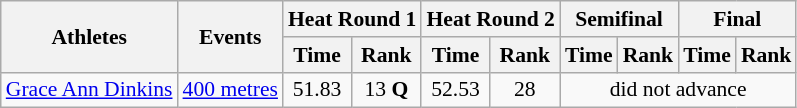<table class=wikitable style=font-size:90%>
<tr>
<th rowspan=2>Athletes</th>
<th rowspan=2>Events</th>
<th colspan=2>Heat Round 1</th>
<th colspan=2>Heat Round 2</th>
<th colspan=2>Semifinal</th>
<th colspan=2>Final</th>
</tr>
<tr>
<th>Time</th>
<th>Rank</th>
<th>Time</th>
<th>Rank</th>
<th>Time</th>
<th>Rank</th>
<th>Time</th>
<th>Rank</th>
</tr>
<tr>
<td><a href='#'>Grace Ann Dinkins</a></td>
<td><a href='#'>400 metres</a></td>
<td align=center>51.83</td>
<td align=center>13 <strong>Q</strong></td>
<td align=center>52.53</td>
<td align=center>28</td>
<td align=center colspan=4>did not advance</td>
</tr>
</table>
